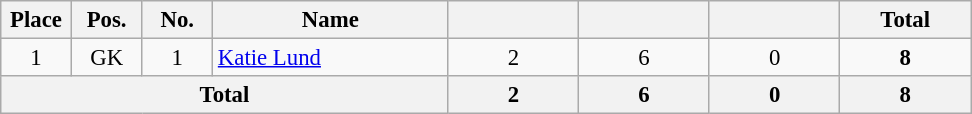<table class="wikitable sortable" style="font-size: 95%; text-align: center;">
<tr>
<th width=40>Place</th>
<th width=40>Pos.</th>
<th width=40>No.</th>
<th width=150>Name</th>
<th width=80></th>
<th width=80></th>
<th width=80></th>
<th width=80><strong>Total</strong></th>
</tr>
<tr>
<td>1</td>
<td>GK</td>
<td>1</td>
<td align="left"> <a href='#'>Katie Lund</a></td>
<td>2</td>
<td>6</td>
<td>0</td>
<td><strong>8</strong></td>
</tr>
<tr>
<th colspan="4">Total</th>
<th>2</th>
<th>6</th>
<th>0</th>
<th>8</th>
</tr>
</table>
